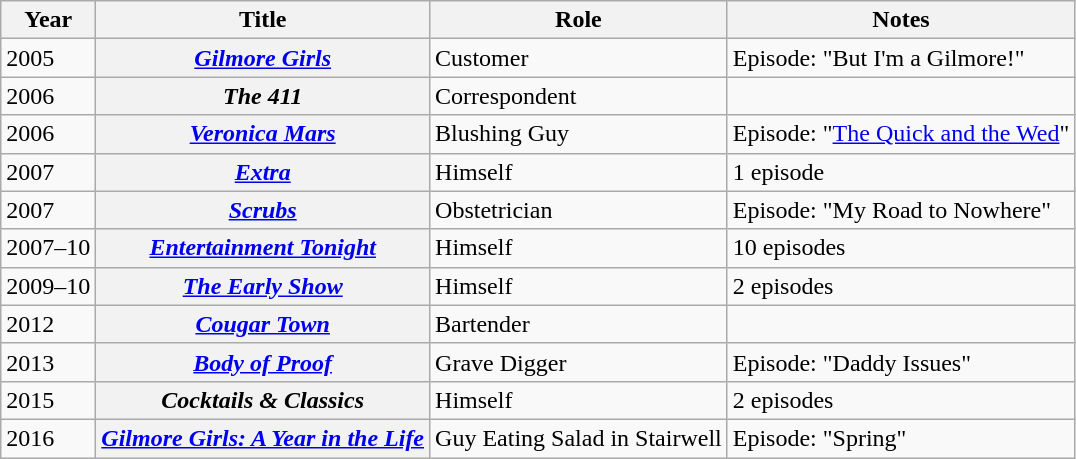<table class="wikitable sortable plainrowheaders">
<tr>
<th scope="col">Year</th>
<th scope="col">Title</th>
<th scope="col">Role</th>
<th scope="col" class="unsortable">Notes</th>
</tr>
<tr>
<td>2005</td>
<th scope="row"><em><a href='#'>Gilmore Girls</a></em></th>
<td>Customer</td>
<td>Episode: "But I'm a Gilmore!"</td>
</tr>
<tr>
<td>2006</td>
<th scope="row"><em>The 411</em></th>
<td>Correspondent</td>
<td></td>
</tr>
<tr>
<td>2006</td>
<th scope="row"><em><a href='#'>Veronica Mars</a></em></th>
<td>Blushing Guy</td>
<td>Episode: "<a href='#'>The Quick and the Wed</a>"</td>
</tr>
<tr>
<td>2007</td>
<th scope="row"><em><a href='#'>Extra</a></em></th>
<td>Himself</td>
<td>1 episode</td>
</tr>
<tr>
<td>2007</td>
<th scope="row"><em><a href='#'>Scrubs</a></em></th>
<td>Obstetrician</td>
<td>Episode: "My Road to Nowhere"</td>
</tr>
<tr>
<td>2007–10</td>
<th scope="row"><em><a href='#'>Entertainment Tonight</a></em></th>
<td>Himself</td>
<td>10 episodes</td>
</tr>
<tr>
<td>2009–10</td>
<th scope="row"><em><a href='#'>The Early Show</a></em></th>
<td>Himself</td>
<td>2 episodes</td>
</tr>
<tr>
<td>2012</td>
<th scope="row"><em><a href='#'>Cougar Town</a></em></th>
<td>Bartender</td>
<td></td>
</tr>
<tr>
<td>2013</td>
<th scope="row"><em><a href='#'>Body of Proof</a></em></th>
<td>Grave Digger</td>
<td>Episode: "Daddy Issues"</td>
</tr>
<tr>
<td>2015</td>
<th scope="row"><em>Cocktails & Classics</em></th>
<td>Himself</td>
<td>2 episodes</td>
</tr>
<tr>
<td>2016</td>
<th scope="row"><em><a href='#'>Gilmore Girls: A Year in the Life</a></em></th>
<td>Guy Eating Salad in Stairwell</td>
<td>Episode: "Spring"</td>
</tr>
</table>
